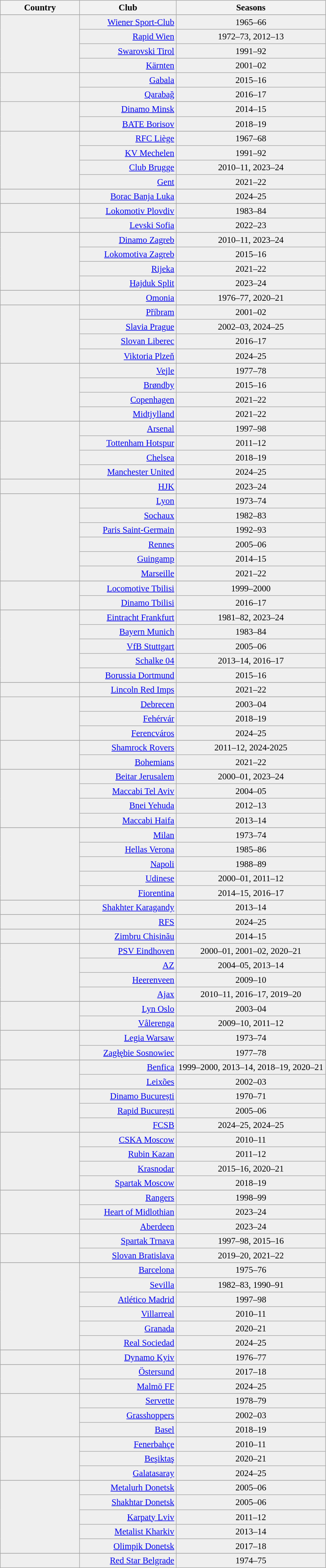<table class="wikitable" style="text-align: center; font-size:95%">
<tr>
<th width="130">Country</th>
<th width="160">Club</th>
<th>Seasons</th>
</tr>
<tr>
</tr>
<tr bgcolor=#EFEFEF>
<td align="left" rowspan=4><strong></strong></td>
<td align="right"><a href='#'>Wiener Sport-Club</a></td>
<td>1965–66</td>
</tr>
<tr bgcolor=#EFEFEF>
<td align="right"><a href='#'>Rapid Wien</a></td>
<td>1972–73, 2012–13</td>
</tr>
<tr bgcolor=#EFEFEF>
<td align="right"><a href='#'>Swarovski Tirol</a></td>
<td>1991–92</td>
</tr>
<tr bgcolor=#EFEFEF>
<td align="right"><a href='#'>Kärnten</a></td>
<td>2001–02</td>
</tr>
<tr bgcolor=#EFEFEF>
<td align="left" rowspan=2><strong></strong></td>
<td align="right"><a href='#'>Gabala</a></td>
<td>2015–16</td>
</tr>
<tr bgcolor=#EFEFEF>
<td align="right"><a href='#'>Qarabağ</a></td>
<td>2016–17</td>
</tr>
<tr bgcolor=#EFEFEF>
<td align="left" rowspan=3><strong></strong></td>
</tr>
<tr bgcolor=#EFEFEF>
<td align="right"><a href='#'>Dinamo Minsk</a></td>
<td>2014–15</td>
</tr>
<tr bgcolor=#EFEFEF>
<td align="right"><a href='#'>BATE Borisov</a></td>
<td>2018–19</td>
</tr>
<tr>
</tr>
<tr bgcolor=#EFEFEF>
<td align="left" rowspan=5><strong></strong></td>
</tr>
<tr bgcolor=#EFEFEF>
<td align="right"><a href='#'>RFC Liège</a></td>
<td>1967–68</td>
</tr>
<tr bgcolor=#EFEFEF>
<td align="right"><a href='#'>KV Mechelen</a></td>
<td>1991–92</td>
</tr>
<tr bgcolor=#EFEFEF>
<td align="right"><a href='#'>Club Brugge</a></td>
<td>2010–11, 2023–24</td>
</tr>
<tr bgcolor=#EFEFEF>
<td align="right"><a href='#'>Gent</a></td>
<td>2021–22</td>
</tr>
<tr>
</tr>
<tr bgcolor=#EFEFEF>
<td align="left" rowspan=2><strong></strong></td>
</tr>
<tr bgcolor=#EFEFEF>
<td align="right"><a href='#'>Borac Banja Luka</a></td>
<td>2024–25</td>
</tr>
<tr>
</tr>
<tr bgcolor=#EFEFEF>
<td align="left" rowspan=3><strong></strong></td>
</tr>
<tr bgcolor=#EFEFEF>
<td align="right"><a href='#'>Lokomotiv Plovdiv</a></td>
<td>1983–84</td>
</tr>
<tr bgcolor=#EFEFEF>
<td align="right"><a href='#'>Levski Sofia</a></td>
<td>2022–23</td>
</tr>
<tr>
</tr>
<tr bgcolor=#EFEFEF>
<td align="left" rowspan=5><strong></strong></td>
</tr>
<tr bgcolor=#EFEFEF>
<td align="right"><a href='#'>Dinamo Zagreb</a></td>
<td>2010–11, 2023–24</td>
</tr>
<tr bgcolor=#EFEFEF>
<td align="right"><a href='#'>Lokomotiva Zagreb</a></td>
<td>2015–16</td>
</tr>
<tr bgcolor=#EFEFEF>
<td align="right"><a href='#'>Rijeka</a></td>
<td>2021–22</td>
</tr>
<tr bgcolor=#EFEFEF>
<td align="right"><a href='#'>Hajduk Split</a></td>
<td>2023–24</td>
</tr>
<tr bgcolor=#EFEFEF>
</tr>
<tr>
</tr>
<tr bgcolor=#EFEFEF>
<td align="left" rowspan=2><strong></strong></td>
</tr>
<tr bgcolor=#EFEFEF>
<td align="right"><a href='#'>Omonia</a></td>
<td>1976–77, 2020–21</td>
</tr>
<tr>
</tr>
<tr bgcolor=#EFEFEF>
<td align="left" rowspan=5><strong></strong></td>
</tr>
<tr bgcolor=#EFEFEF>
<td align="right"><a href='#'>Příbram</a></td>
<td>2001–02</td>
</tr>
<tr bgcolor=#EFEFEF>
<td align="right"><a href='#'>Slavia Prague</a></td>
<td>2002–03, 2024–25</td>
</tr>
<tr bgcolor=#EFEFEF>
<td align="right"><a href='#'>Slovan Liberec</a></td>
<td>2016–17</td>
</tr>
<tr bgcolor=#EFEFEF>
<td align="right"><a href='#'>Viktoria Plzeň</a></td>
<td>2024–25</td>
</tr>
<tr>
</tr>
<tr bgcolor=#EFEFEF>
<td align="left" rowspan=5><strong></strong></td>
</tr>
<tr bgcolor=#EFEFEF>
<td align="right"><a href='#'>Vejle</a></td>
<td>1977–78</td>
</tr>
<tr bgcolor=#EFEFEF>
<td align="right"><a href='#'>Brøndby</a></td>
<td>2015–16</td>
</tr>
<tr bgcolor=#EFEFEF>
<td align="right"><a href='#'>Copenhagen</a></td>
<td>2021–22</td>
</tr>
<tr bgcolor=#EFEFEF>
<td align="right"><a href='#'>Midtjylland</a></td>
<td>2021–22</td>
</tr>
<tr>
</tr>
<tr bgcolor=#EFEFEF>
<td align="left" rowspan=5><strong></strong></td>
</tr>
<tr bgcolor=#EFEFEF>
<td align="right"><a href='#'>Arsenal</a></td>
<td>1997–98</td>
</tr>
<tr bgcolor=#EFEFEF>
<td align="right"><a href='#'>Tottenham Hotspur</a></td>
<td>2011–12</td>
</tr>
<tr bgcolor=#EFEFEF>
<td align="right"><a href='#'>Chelsea</a></td>
<td>2018–19</td>
</tr>
<tr bgcolor=#EFEFEF>
<td align="right"><a href='#'>Manchester United</a></td>
<td>2024–25</td>
</tr>
<tr>
</tr>
<tr bgcolor=#EFEFEF>
<td align="left" rowspan=2><strong></strong></td>
</tr>
<tr bgcolor=#EFEFEF>
<td align="right"><a href='#'>HJK</a></td>
<td>2023–24</td>
</tr>
<tr>
</tr>
<tr bgcolor=#EFEFEF>
<td align="left" rowspan=7><strong></strong></td>
</tr>
<tr bgcolor=#EFEFEF>
<td align="right"><a href='#'>Lyon</a></td>
<td>1973–74</td>
</tr>
<tr bgcolor=#EFEFEF>
<td align="right"><a href='#'>Sochaux</a></td>
<td>1982–83</td>
</tr>
<tr bgcolor=#EFEFEF>
<td align="right"><a href='#'>Paris Saint-Germain</a></td>
<td>1992–93</td>
</tr>
<tr bgcolor=#EFEFEF>
<td align="right"><a href='#'>Rennes</a></td>
<td>2005–06</td>
</tr>
<tr bgcolor=#EFEFEF>
<td align="right"><a href='#'>Guingamp</a></td>
<td>2014–15</td>
</tr>
<tr bgcolor=#EFEFEF>
<td align="right"><a href='#'>Marseille</a></td>
<td>2021–22</td>
</tr>
<tr>
</tr>
<tr bgcolor=#EFEFEF>
<td align="left" rowspan=3><strong></strong></td>
</tr>
<tr bgcolor=#EFEFEF>
<td align="right"><a href='#'>Locomotive Tbilisi</a></td>
<td>1999–2000</td>
</tr>
<tr bgcolor=#EFEFEF>
<td align="right"><a href='#'>Dinamo Tbilisi</a></td>
<td>2016–17</td>
</tr>
<tr>
</tr>
<tr bgcolor=#EFEFEF>
<td align="left" rowspan=6><strong></strong></td>
</tr>
<tr bgcolor=#EFEFEF>
<td align="right"><a href='#'>Eintracht Frankfurt</a></td>
<td>1981–82, 2023–24</td>
</tr>
<tr bgcolor=#EFEFEF>
<td align="right"><a href='#'>Bayern Munich</a></td>
<td>1983–84</td>
</tr>
<tr bgcolor=#EFEFEF>
<td align="right"><a href='#'>VfB Stuttgart</a></td>
<td>2005–06</td>
</tr>
<tr bgcolor=#EFEFEF>
<td align="right"><a href='#'>Schalke 04</a></td>
<td>2013–14, 2016–17</td>
</tr>
<tr bgcolor=#EFEFEF>
<td align="right"><a href='#'>Borussia Dortmund</a></td>
<td>2015–16</td>
</tr>
<tr>
</tr>
<tr>
</tr>
<tr bgcolor=#EFEFEF>
<td align="left" rowspan=2><strong></strong></td>
</tr>
<tr bgcolor=#EFEFEF>
<td align="right"><a href='#'>Lincoln Red Imps</a></td>
<td>2021–22</td>
</tr>
<tr bgcolor=#EFEFEF>
<td align="left" rowspan=4><strong></strong></td>
</tr>
<tr bgcolor=#EFEFEF>
<td align="right"><a href='#'>Debrecen</a></td>
<td>2003–04</td>
</tr>
<tr bgcolor=#EFEFEF>
<td align="right"><a href='#'>Fehérvár</a></td>
<td>2018–19</td>
</tr>
<tr bgcolor=#EFEFEF>
<td align="right"><a href='#'>Ferencváros</a></td>
<td>2024–25</td>
</tr>
<tr>
</tr>
<tr bgcolor=#EFEFEF>
<td align="left" rowspan=3><strong></strong></td>
</tr>
<tr bgcolor=#EFEFEF>
<td align="right"><a href='#'>Shamrock Rovers</a></td>
<td>2011–12, 2024-2025</td>
</tr>
<tr bgcolor=#EFEFEF>
<td align="right"><a href='#'>Bohemians</a></td>
<td>2021–22</td>
</tr>
<tr>
</tr>
<tr bgcolor=#EFEFEF>
<td align="left" rowspan=5><strong></strong></td>
</tr>
<tr bgcolor=#EFEFEF>
<td align="right"><a href='#'>Beitar Jerusalem</a></td>
<td>2000–01, 2023–24</td>
</tr>
<tr bgcolor=#EFEFEF>
<td align="right"><a href='#'>Maccabi Tel Aviv</a></td>
<td>2004–05</td>
</tr>
<tr bgcolor=#EFEFEF>
<td align="right"><a href='#'>Bnei Yehuda</a></td>
<td>2012–13</td>
</tr>
<tr bgcolor=#EFEFEF>
<td align="right"><a href='#'>Maccabi Haifa</a></td>
<td>2013–14</td>
</tr>
<tr>
</tr>
<tr bgcolor=#EFEFEF>
<td align="left" rowspan=6><strong></strong></td>
</tr>
<tr bgcolor=#EFEFEF>
<td align="right"><a href='#'>Milan</a></td>
<td>1973–74</td>
</tr>
<tr bgcolor=#EFEFEF>
<td align="right"><a href='#'>Hellas Verona</a></td>
<td>1985–86</td>
</tr>
<tr bgcolor=#EFEFEF>
<td align="right"><a href='#'>Napoli</a></td>
<td>1988–89</td>
</tr>
<tr bgcolor=#EFEFEF>
<td align="right"><a href='#'>Udinese</a></td>
<td>2000–01, 2011–12</td>
</tr>
<tr bgcolor=#EFEFEF>
<td align="right"><a href='#'>Fiorentina</a></td>
<td>2014–15, 2016–17</td>
</tr>
<tr>
</tr>
<tr bgcolor=#EFEFEF>
<td align="left" rowspan=2><strong></strong></td>
</tr>
<tr bgcolor=#EFEFEF>
<td align="right"><a href='#'>Shakhter Karagandy</a></td>
<td>2013–14</td>
</tr>
<tr>
</tr>
<tr bgcolor=#EFEFEF>
<td align="left" rowspan=2><strong></strong></td>
</tr>
<tr bgcolor=#EFEFEF>
<td align="right"><a href='#'>RFS</a></td>
<td>2024–25</td>
</tr>
<tr>
</tr>
<tr bgcolor=#EFEFEF>
<td align="left" rowspan=2><strong></strong></td>
</tr>
<tr bgcolor=#EFEFEF>
<td align="right"><a href='#'>Zimbru Chișinău</a></td>
<td>2014–15</td>
</tr>
<tr>
</tr>
<tr bgcolor=#EFEFEF>
<td align="left" rowspan=5><strong></strong></td>
</tr>
<tr bgcolor=#EFEFEF>
<td align="right"><a href='#'>PSV Eindhoven</a></td>
<td>2000–01, 2001–02, 2020–21</td>
</tr>
<tr bgcolor=#EFEFEF>
<td align="right"><a href='#'>AZ</a></td>
<td>2004–05, 2013–14</td>
</tr>
<tr bgcolor=#EFEFEF>
<td align="right"><a href='#'>Heerenveen</a></td>
<td>2009–10</td>
</tr>
<tr bgcolor=#EFEFEF>
<td align="right"><a href='#'>Ajax</a></td>
<td>2010–11, 2016–17, 2019–20</td>
</tr>
<tr>
</tr>
<tr bgcolor=#EFEFEF>
<td align="left" rowspan=3><strong></strong></td>
</tr>
<tr bgcolor=#EFEFEF>
<td align="right"><a href='#'>Lyn Oslo</a></td>
<td>2003–04</td>
</tr>
<tr bgcolor=#EFEFEF>
<td align="right"><a href='#'>Vålerenga</a></td>
<td>2009–10, 2011–12</td>
</tr>
<tr>
</tr>
<tr bgcolor=#EFEFEF>
<td align="left" rowspan=3><strong></strong></td>
</tr>
<tr bgcolor=#EFEFEF>
<td align="right"><a href='#'>Legia Warsaw</a></td>
<td>1973–74</td>
</tr>
<tr bgcolor=#EFEFEF>
<td align="right"><a href='#'>Zagłębie Sosnowiec</a></td>
<td>1977–78</td>
</tr>
<tr>
</tr>
<tr bgcolor=#EFEFEF>
<td align="left" rowspan=3><strong></strong></td>
</tr>
<tr bgcolor=#EFEFEF>
<td align="right"><a href='#'>Benfica</a></td>
<td>1999–2000, 2013–14, 2018–19, 2020–21</td>
</tr>
<tr bgcolor=#EFEFEF>
<td align="right"><a href='#'>Leixões</a></td>
<td>2002–03</td>
</tr>
<tr>
</tr>
<tr bgcolor=#EFEFEF>
<td align="left" rowspan=4><strong></strong></td>
</tr>
<tr bgcolor=#EFEFEF>
<td align="right"><a href='#'>Dinamo București</a></td>
<td>1970–71</td>
</tr>
<tr bgcolor=#EFEFEF>
<td align="right"><a href='#'>Rapid București</a></td>
<td>2005–06</td>
</tr>
<tr bgcolor=#EFEFEF>
<td align="right"><a href='#'>FCSB</a></td>
<td>2024–25, 2024–25</td>
</tr>
<tr>
</tr>
<tr bgcolor=#EFEFEF>
<td align="left" rowspan=5><strong></strong></td>
</tr>
<tr bgcolor=#EFEFEF>
<td align="right"><a href='#'>CSKA Moscow</a></td>
<td>2010–11</td>
</tr>
<tr bgcolor=#EFEFEF>
<td align="right"><a href='#'>Rubin Kazan</a></td>
<td>2011–12</td>
</tr>
<tr bgcolor=#EFEFEF>
<td align="right"><a href='#'>Krasnodar</a></td>
<td>2015–16, 2020–21</td>
</tr>
<tr bgcolor=#EFEFEF>
<td align="right"><a href='#'>Spartak Moscow</a></td>
<td>2018–19</td>
</tr>
<tr>
</tr>
<tr bgcolor=#EFEFEF>
<td align="left" rowspan=4><strong></strong></td>
</tr>
<tr bgcolor=#EFEFEF>
<td align="right"><a href='#'>Rangers</a></td>
<td>1998–99</td>
</tr>
<tr bgcolor=#EFEFEF>
<td align="right"><a href='#'>Heart of Midlothian</a></td>
<td>2023–24</td>
</tr>
<tr bgcolor=#EFEFEF>
<td align="right"><a href='#'>Aberdeen</a></td>
<td>2023–24</td>
</tr>
<tr>
</tr>
<tr bgcolor=#EFEFEF>
<td align="left" rowspan=3><strong></strong></td>
</tr>
<tr bgcolor=#EFEFEF>
<td align="right"><a href='#'>Spartak Trnava</a></td>
<td>1997–98, 2015–16</td>
</tr>
<tr bgcolor=#EFEFEF>
<td align="right"><a href='#'>Slovan Bratislava</a></td>
<td>2019–20, 2021–22</td>
</tr>
<tr>
</tr>
<tr bgcolor=#EFEFEF>
<td align="left" rowspan=7><strong></strong></td>
</tr>
<tr bgcolor=#EFEFEF>
<td align="right"><a href='#'>Barcelona</a></td>
<td>1975–76</td>
</tr>
<tr bgcolor=#EFEFEF>
<td align="right"><a href='#'>Sevilla</a></td>
<td>1982–83, 1990–91</td>
</tr>
<tr bgcolor=#EFEFEF>
<td align="right"><a href='#'>Atlético Madrid</a></td>
<td>1997–98</td>
</tr>
<tr bgcolor=#EFEFEF>
<td align="right"><a href='#'>Villarreal</a></td>
<td>2010–11</td>
</tr>
<tr bgcolor=#EFEFEF>
<td align="right"><a href='#'>Granada</a></td>
<td>2020–21</td>
</tr>
<tr bgcolor=#EFEFEF>
<td align="right"><a href='#'>Real Sociedad</a></td>
<td>2024–25</td>
</tr>
<tr>
</tr>
<tr bgcolor=#EFEFEF>
<td align="left" rowspan=2><strong></strong></td>
</tr>
<tr bgcolor=#EFEFEF>
<td align="right"><a href='#'>Dynamo Kyiv</a></td>
<td>1976–77</td>
</tr>
<tr>
</tr>
<tr bgcolor=#EFEFEF>
<td align="left" rowspan=3><strong></strong></td>
</tr>
<tr bgcolor=#EFEFEF>
<td align="right"><a href='#'>Östersund</a></td>
<td>2017–18</td>
</tr>
<tr bgcolor=#EFEFEF>
<td align="right"><a href='#'>Malmö FF</a></td>
<td>2024–25</td>
</tr>
<tr>
</tr>
<tr bgcolor=#EFEFEF>
<td align="left" rowspan=4><strong></strong></td>
</tr>
<tr bgcolor=#EFEFEF>
<td align="right"><a href='#'>Servette</a></td>
<td>1978–79</td>
</tr>
<tr bgcolor=#EFEFEF>
<td align="right"><a href='#'>Grasshoppers</a></td>
<td>2002–03</td>
</tr>
<tr bgcolor=#EFEFEF>
<td align="right"><a href='#'>Basel</a></td>
<td>2018–19</td>
</tr>
<tr>
</tr>
<tr bgcolor=#EFEFEF>
<td align="left" rowspan=4><strong></strong></td>
</tr>
<tr bgcolor=#EFEFEF>
<td align="right"><a href='#'>Fenerbahçe</a></td>
<td>2010–11</td>
</tr>
<tr bgcolor=#EFEFEF>
<td align="right"><a href='#'>Beşiktaş</a></td>
<td>2020–21</td>
</tr>
<tr bgcolor=#EFEFEF>
<td align="right"><a href='#'>Galatasaray</a></td>
<td>2024–25</td>
</tr>
<tr>
</tr>
<tr bgcolor=#EFEFEF>
<td align="left" rowspan=6><strong></strong></td>
</tr>
<tr bgcolor=#EFEFEF>
<td align="right"><a href='#'>Metalurh Donetsk</a></td>
<td>2005–06</td>
</tr>
<tr bgcolor=#EFEFEF>
<td align="right"><a href='#'>Shakhtar Donetsk</a></td>
<td>2005–06</td>
</tr>
<tr bgcolor=#EFEFEF>
<td align="right"><a href='#'>Karpaty Lviv</a></td>
<td>2011–12</td>
</tr>
<tr bgcolor=#EFEFEF>
<td align="right"><a href='#'>Metalist Kharkiv</a></td>
<td>2013–14</td>
</tr>
<tr bgcolor=#EFEFEF>
<td align="right"><a href='#'>Olimpik Donetsk</a></td>
<td>2017–18</td>
</tr>
<tr>
</tr>
<tr bgcolor=#EFEFEF>
<td align="left" rowspan=2><strong></strong></td>
</tr>
<tr bgcolor=#EFEFEF>
<td align="right"><a href='#'>Red Star Belgrade</a></td>
<td>1974–75</td>
</tr>
</table>
